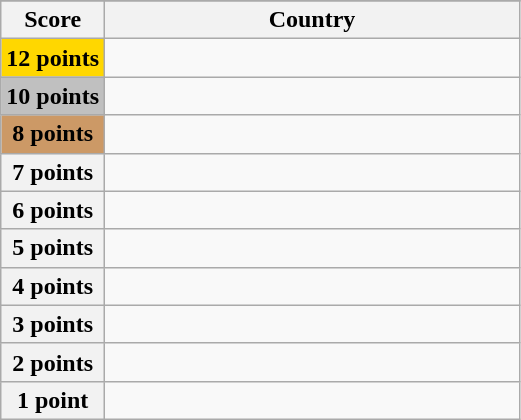<table class="wikitable">
<tr>
</tr>
<tr>
<th scope="col" width="20%">Score</th>
<th scope="col">Country</th>
</tr>
<tr>
<th scope="row" style="background:gold">12 points</th>
<td></td>
</tr>
<tr>
<th scope="row" style="background:silver">10 points</th>
<td></td>
</tr>
<tr>
<th scope="row" style="background:#CC9966">8 points</th>
<td></td>
</tr>
<tr>
<th scope="row">7 points</th>
<td></td>
</tr>
<tr>
<th scope="row">6 points</th>
<td></td>
</tr>
<tr>
<th scope="row">5 points</th>
<td></td>
</tr>
<tr>
<th scope="row">4 points</th>
<td></td>
</tr>
<tr>
<th scope="row">3 points</th>
<td></td>
</tr>
<tr>
<th scope="row">2 points</th>
<td></td>
</tr>
<tr>
<th scope="row">1 point</th>
<td></td>
</tr>
</table>
